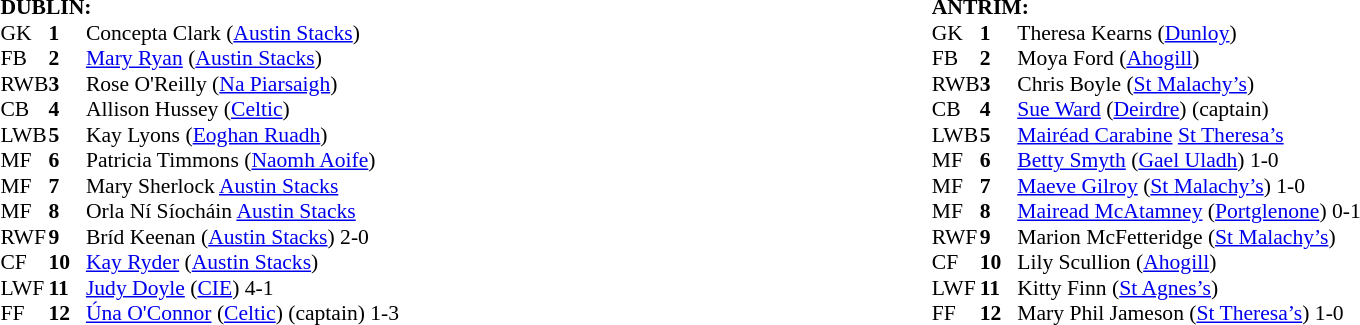<table width="100%">
<tr>
<td valign="top" width="50%"><br><table style="font-size: 90%" cellspacing="0" cellpadding="0" align=center>
<tr>
<td colspan="4"><strong>DUBLIN:</strong></td>
</tr>
<tr>
<th width="25"></th>
<th width="25"></th>
</tr>
<tr>
<td>GK</td>
<td><strong>1</strong></td>
<td>Concepta Clark (<a href='#'>Austin Stacks</a>)</td>
</tr>
<tr>
<td>FB</td>
<td><strong>2</strong></td>
<td><a href='#'>Mary Ryan</a> (<a href='#'>Austin Stacks</a>)</td>
</tr>
<tr>
<td>RWB</td>
<td><strong>3</strong></td>
<td>Rose O'Reilly (<a href='#'>Na Piarsaigh</a>)</td>
</tr>
<tr>
<td>CB</td>
<td><strong>4</strong></td>
<td>Allison Hussey (<a href='#'>Celtic</a>)</td>
</tr>
<tr>
<td>LWB</td>
<td><strong>5</strong></td>
<td>Kay Lyons (<a href='#'>Eoghan Ruadh</a>)</td>
</tr>
<tr>
<td>MF</td>
<td><strong>6</strong></td>
<td>Patricia Timmons (<a href='#'>Naomh Aoife</a>)</td>
</tr>
<tr>
<td>MF</td>
<td><strong>7</strong></td>
<td>Mary Sherlock <a href='#'>Austin Stacks</a></td>
</tr>
<tr>
<td>MF</td>
<td><strong>8</strong></td>
<td>Orla Ní Síocháin <a href='#'>Austin Stacks</a></td>
</tr>
<tr>
<td>RWF</td>
<td><strong>9</strong></td>
<td>Bríd Keenan (<a href='#'>Austin Stacks</a>) 2-0</td>
</tr>
<tr>
<td>CF</td>
<td><strong>10</strong></td>
<td><a href='#'>Kay Ryder</a> (<a href='#'>Austin Stacks</a>)</td>
</tr>
<tr>
<td>LWF</td>
<td><strong>11</strong></td>
<td><a href='#'>Judy Doyle</a> (<a href='#'>CIE</a>) 4-1</td>
</tr>
<tr>
<td>FF</td>
<td><strong>12</strong></td>
<td><a href='#'>Úna O'Connor</a> (<a href='#'>Celtic</a>) (captain) 1-3</td>
</tr>
<tr>
</tr>
</table>
</td>
<td valign="top" width="50%"><br><table style="font-size: 90%" cellspacing="0" cellpadding="0" align=center>
<tr>
<td colspan="4"><strong>ANTRIM:</strong></td>
</tr>
<tr>
<th width="25"></th>
<th width="25"></th>
</tr>
<tr>
<td>GK</td>
<td><strong>1</strong></td>
<td>Theresa Kearns (<a href='#'>Dunloy</a>)</td>
</tr>
<tr>
<td>FB</td>
<td><strong>2</strong></td>
<td>Moya Ford (<a href='#'>Ahogill</a>)</td>
</tr>
<tr>
<td>RWB</td>
<td><strong>3</strong></td>
<td>Chris Boyle (<a href='#'>St Malachy’s</a>)</td>
</tr>
<tr>
<td>CB</td>
<td><strong>4</strong></td>
<td><a href='#'>Sue Ward</a> (<a href='#'>Deirdre</a>) (captain)</td>
</tr>
<tr>
<td>LWB</td>
<td><strong>5</strong></td>
<td><a href='#'>Mairéad Carabine</a>  <a href='#'>St Theresa’s</a></td>
</tr>
<tr>
<td>MF</td>
<td><strong>6</strong></td>
<td><a href='#'>Betty Smyth</a> (<a href='#'>Gael Uladh</a>) 1-0</td>
</tr>
<tr>
<td>MF</td>
<td><strong>7</strong></td>
<td><a href='#'>Maeve Gilroy</a> (<a href='#'>St Malachy’s</a>) 1-0</td>
</tr>
<tr>
<td>MF</td>
<td><strong>8</strong></td>
<td><a href='#'>Mairead McAtamney</a> (<a href='#'>Portglenone</a>) 0-1</td>
</tr>
<tr>
<td>RWF</td>
<td><strong>9</strong></td>
<td>Marion McFetteridge (<a href='#'>St Malachy’s</a>)</td>
</tr>
<tr>
<td>CF</td>
<td><strong>10</strong></td>
<td>Lily Scullion (<a href='#'>Ahogill</a>)</td>
</tr>
<tr>
<td>LWF</td>
<td><strong>11</strong></td>
<td>Kitty Finn (<a href='#'>St Agnes’s</a>)</td>
</tr>
<tr>
<td>FF</td>
<td><strong>12</strong></td>
<td>Mary Phil Jameson (<a href='#'>St Theresa’s</a>) 1-0</td>
</tr>
</table>
</td>
</tr>
</table>
